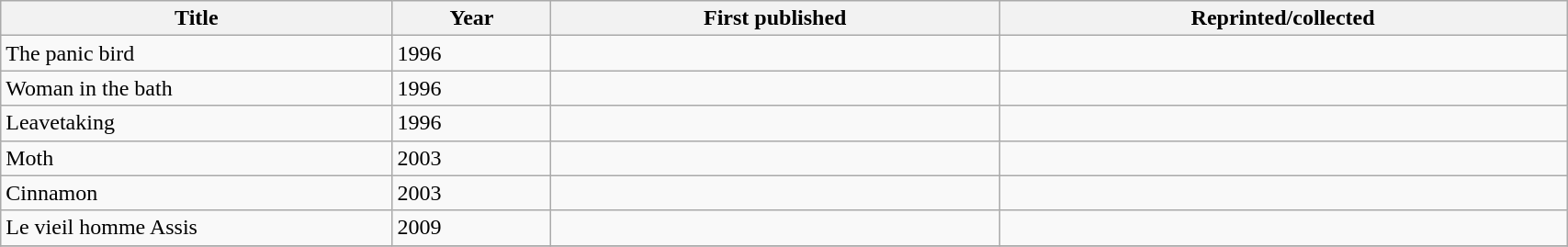<table class='wikitable sortable' width='90%'>
<tr>
<th width=25%>Title</th>
<th>Year</th>
<th>First published</th>
<th>Reprinted/collected</th>
</tr>
<tr>
<td data-sort-value="Panic bird">The panic bird</td>
<td>1996</td>
<td></td>
<td></td>
</tr>
<tr>
<td>Woman in the bath</td>
<td>1996</td>
<td></td>
<td></td>
</tr>
<tr>
<td>Leavetaking</td>
<td>1996</td>
<td></td>
</tr>
<tr>
<td>Moth</td>
<td>2003</td>
<td></td>
<td></td>
</tr>
<tr>
<td>Cinnamon</td>
<td>2003</td>
<td></td>
<td></td>
</tr>
<tr>
<td data-sort-value="vieil homme Assis">Le vieil homme Assis</td>
<td>2009</td>
<td></td>
<td></td>
</tr>
<tr>
</tr>
</table>
